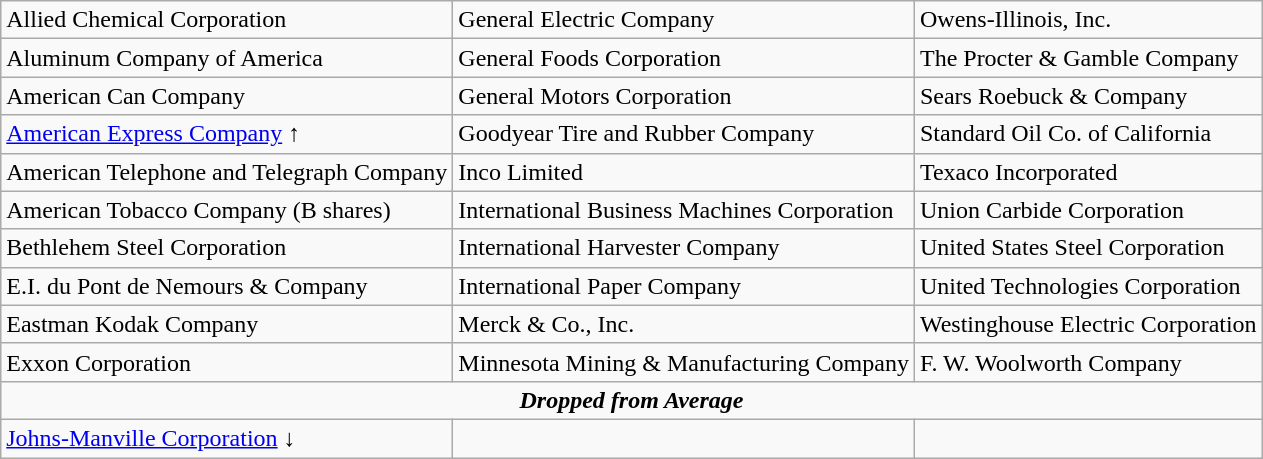<table class="wikitable" border="1">
<tr>
<td>Allied Chemical Corporation</td>
<td>General Electric Company</td>
<td>Owens-Illinois, Inc.</td>
</tr>
<tr>
<td>Aluminum Company of America</td>
<td>General Foods Corporation</td>
<td>The Procter & Gamble Company</td>
</tr>
<tr>
<td>American Can Company</td>
<td>General Motors Corporation</td>
<td>Sears Roebuck & Company</td>
</tr>
<tr>
<td><a href='#'>American Express Company</a> ↑</td>
<td>Goodyear Tire and Rubber Company</td>
<td>Standard Oil Co. of California</td>
</tr>
<tr>
<td>American Telephone and Telegraph Company</td>
<td>Inco Limited</td>
<td>Texaco Incorporated</td>
</tr>
<tr>
<td>American Tobacco Company (B shares)</td>
<td>International Business Machines Corporation</td>
<td>Union Carbide Corporation</td>
</tr>
<tr>
<td>Bethlehem Steel Corporation</td>
<td>International Harvester Company</td>
<td>United States Steel Corporation</td>
</tr>
<tr>
<td>E.I. du Pont de Nemours & Company</td>
<td>International Paper Company</td>
<td>United Technologies Corporation</td>
</tr>
<tr>
<td>Eastman Kodak Company</td>
<td>Merck & Co., Inc.</td>
<td>Westinghouse Electric Corporation</td>
</tr>
<tr>
<td>Exxon Corporation</td>
<td>Minnesota Mining & Manufacturing Company</td>
<td>F. W. Woolworth Company</td>
</tr>
<tr>
<td colspan="3" align="center"><strong><em>Dropped from Average</em></strong></td>
</tr>
<tr>
<td><a href='#'>Johns-Manville Corporation</a> ↓</td>
<td></td>
<td></td>
</tr>
</table>
